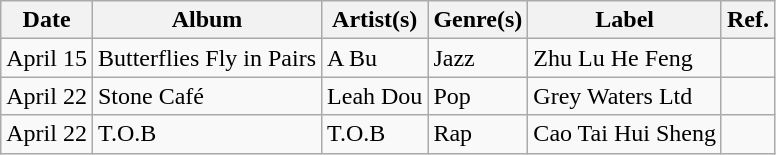<table class="wikitable">
<tr>
<th>Date</th>
<th>Album</th>
<th>Artist(s)</th>
<th>Genre(s)</th>
<th>Label</th>
<th>Ref.</th>
</tr>
<tr>
<td>April 15</td>
<td>Butterflies Fly in Pairs</td>
<td>A Bu</td>
<td>Jazz</td>
<td>Zhu Lu He Feng</td>
<td></td>
</tr>
<tr>
<td>April 22</td>
<td>Stone Café</td>
<td>Leah Dou</td>
<td>Pop</td>
<td>Grey Waters Ltd</td>
<td></td>
</tr>
<tr>
<td>April 22</td>
<td>T.O.B</td>
<td>T.O.B</td>
<td>Rap</td>
<td>Cao Tai Hui Sheng</td>
<td></td>
</tr>
</table>
